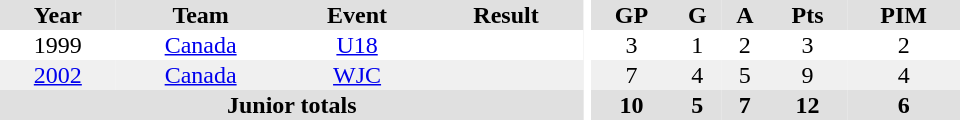<table border="0" cellpadding="1" cellspacing="0" ID="Table3" style="text-align:center; width:40em">
<tr ALIGN="center" bgcolor="#e0e0e0">
<th>Year</th>
<th>Team</th>
<th>Event</th>
<th>Result</th>
<th rowspan="99" bgcolor="#ffffff"></th>
<th>GP</th>
<th>G</th>
<th>A</th>
<th>Pts</th>
<th>PIM</th>
</tr>
<tr>
<td>1999</td>
<td><a href='#'>Canada</a></td>
<td><a href='#'>U18</a></td>
<td></td>
<td>3</td>
<td>1</td>
<td>2</td>
<td>3</td>
<td>2</td>
</tr>
<tr bgcolor="#f0f0f0">
<td><a href='#'>2002</a></td>
<td><a href='#'>Canada</a></td>
<td><a href='#'>WJC</a></td>
<td></td>
<td>7</td>
<td>4</td>
<td>5</td>
<td>9</td>
<td>4</td>
</tr>
<tr bgcolor="#e0e0e0">
<th colspan="4">Junior totals</th>
<th>10</th>
<th>5</th>
<th>7</th>
<th>12</th>
<th>6</th>
</tr>
</table>
